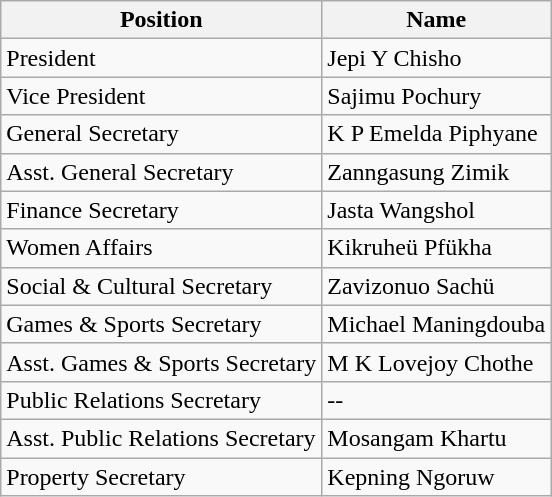<table class="wikitable">
<tr>
<th>Position</th>
<th>Name</th>
</tr>
<tr>
<td>President</td>
<td>Jepi Y Chisho</td>
</tr>
<tr>
<td>Vice President</td>
<td>Sajimu Pochury</td>
</tr>
<tr>
<td>General Secretary</td>
<td>K P Emelda Piphyane</td>
</tr>
<tr>
<td>Asst. General Secretary</td>
<td>Zanngasung Zimik</td>
</tr>
<tr>
<td>Finance Secretary</td>
<td>Jasta Wangshol</td>
</tr>
<tr>
<td>Women Affairs</td>
<td>Kikruheü Pfükha</td>
</tr>
<tr>
<td>Social & Cultural Secretary</td>
<td>Zavizonuo Sachü</td>
</tr>
<tr>
<td>Games & Sports Secretary</td>
<td>Michael Maningdouba</td>
</tr>
<tr>
<td>Asst. Games & Sports Secretary</td>
<td>M K Lovejoy Chothe</td>
</tr>
<tr>
<td>Public Relations Secretary</td>
<td>--</td>
</tr>
<tr>
<td>Asst. Public Relations Secretary</td>
<td>Mosangam Khartu</td>
</tr>
<tr>
<td>Property Secretary</td>
<td>Kepning Ngoruw</td>
</tr>
</table>
